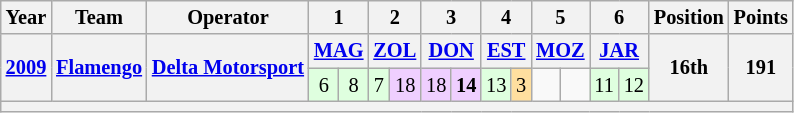<table class="wikitable" style="text-align:center; font-size:85%">
<tr>
<th>Year</th>
<th>Team</th>
<th>Operator</th>
<th colspan=2>1</th>
<th colspan=2>2</th>
<th colspan=2>3</th>
<th colspan=2>4</th>
<th colspan=2>5</th>
<th colspan=2>6</th>
<th>Position</th>
<th>Points</th>
</tr>
<tr>
<th rowspan=2><a href='#'>2009</a></th>
<th rowspan=2 nowrap><a href='#'>Flamengo</a></th>
<th rowspan=2 nowrap><a href='#'>Delta Motorsport</a></th>
<th colspan=2><a href='#'>MAG</a></th>
<th colspan=2><a href='#'>ZOL</a></th>
<th colspan=2><a href='#'>DON</a></th>
<th colspan=2><a href='#'>EST</a></th>
<th colspan=2><a href='#'>MOZ</a></th>
<th colspan=2><a href='#'>JAR</a></th>
<th rowspan=2>16th</th>
<th rowspan=2>191</th>
</tr>
<tr>
<td style="background:#dfffdf;">6</td>
<td style="background:#dfffdf;">8</td>
<td style="background:#dfffdf;">7</td>
<td style="background:#efcfff;">18</td>
<td style="background:#efcfff;">18</td>
<td style="background:#efcfff;"><strong>14</strong></td>
<td style="background:#dfffdf;">13</td>
<td style="background:#FFDF9F;">3</td>
<td></td>
<td></td>
<td style="background:#dfffdf;">11</td>
<td style="background:#dfffdf;">12</td>
</tr>
<tr>
<th colspan="17"></th>
</tr>
</table>
